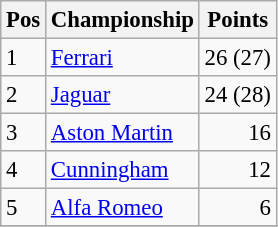<table class="wikitable" style="font-size: 95%;">
<tr>
<th>Pos</th>
<th>Championship</th>
<th>Points</th>
</tr>
<tr>
<td>1</td>
<td> <a href='#'>Ferrari</a></td>
<td style="text-align:right;">26 (27)</td>
</tr>
<tr>
<td>2</td>
<td> <a href='#'>Jaguar</a></td>
<td style="text-align:right;">24 (28)</td>
</tr>
<tr>
<td>3</td>
<td> <a href='#'>Aston Martin</a></td>
<td style="text-align:right;">16</td>
</tr>
<tr>
<td>4</td>
<td> <a href='#'>Cunningham</a></td>
<td style="text-align:right;">12</td>
</tr>
<tr>
<td>5</td>
<td> <a href='#'>Alfa Romeo</a></td>
<td style="text-align:right;">6</td>
</tr>
<tr>
</tr>
</table>
